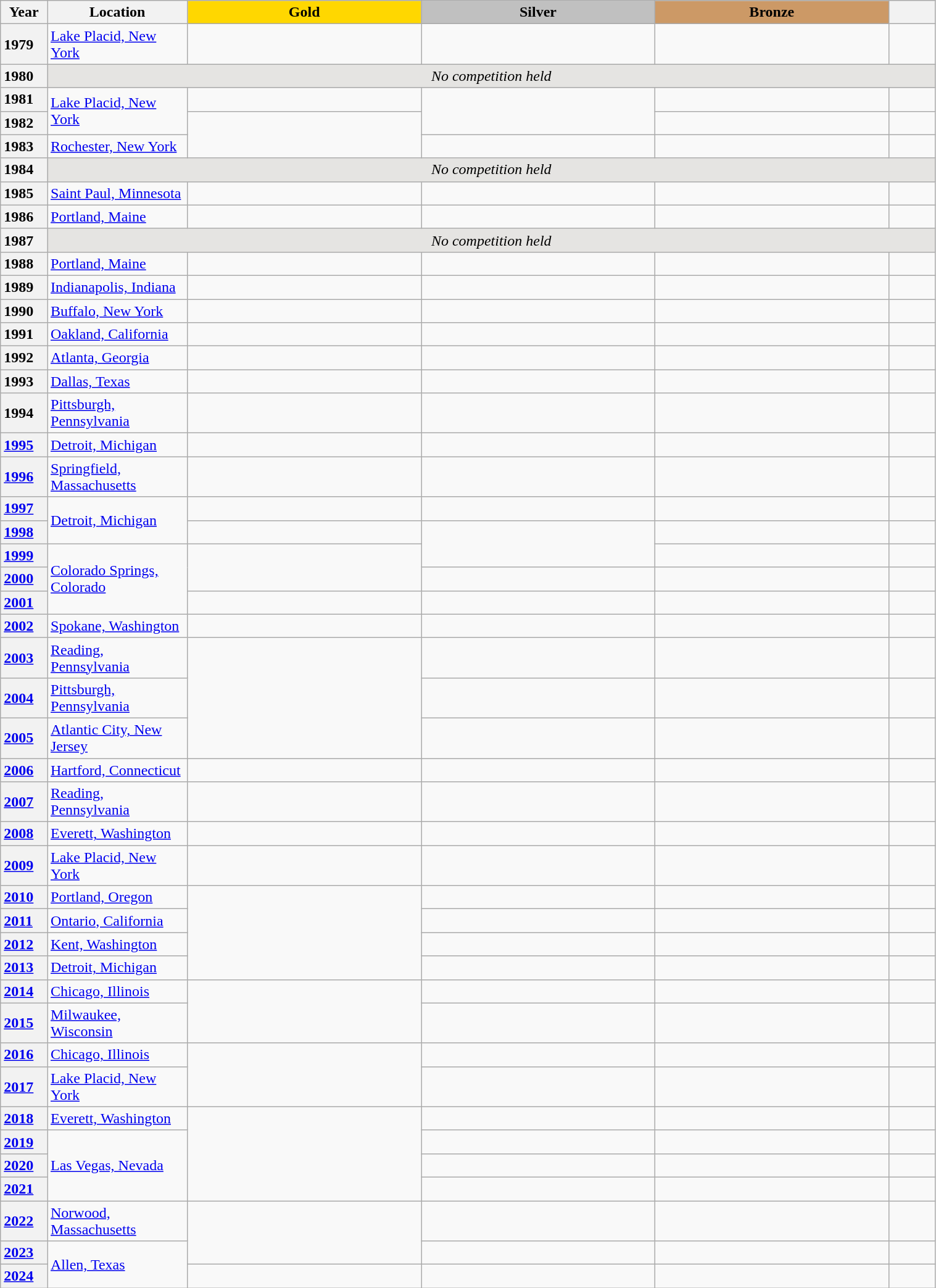<table class="wikitable unsortable" style="text-align:left; width:80%">
<tr>
<th scope="col" style="text-align:center; width:5%">Year</th>
<th scope="col" style="text-align:center; width:15%">Location</th>
<th scope="col" style="text-align:center; width:25%; background:gold">Gold</th>
<th scope="col" style="text-align:center; width:25%; background:silver">Silver</th>
<th scope="col" style="text-align:center; width:25%; background:#c96">Bronze</th>
<th scope="col" style="text-align:center; width:5%"></th>
</tr>
<tr>
<th scope="row" style="text-align:left">1979</th>
<td><a href='#'>Lake Placid, New York</a></td>
<td></td>
<td></td>
<td></td>
<td></td>
</tr>
<tr>
<th scope="row" style="text-align:left">1980</th>
<td colspan="5" bgcolor="e5e4e2" align="center"><em>No competition held</em></td>
</tr>
<tr>
<th scope="row" style="text-align:left">1981</th>
<td rowspan="2"><a href='#'>Lake Placid, New York</a></td>
<td></td>
<td rowspan="2"></td>
<td></td>
<td></td>
</tr>
<tr>
<th scope="row" style="text-align:left">1982</th>
<td rowspan="2"></td>
<td></td>
<td></td>
</tr>
<tr>
<th scope="row" style="text-align:left">1983</th>
<td><a href='#'>Rochester, New York</a></td>
<td></td>
<td></td>
<td></td>
</tr>
<tr>
<th scope="row" style="text-align:left">1984</th>
<td colspan="5" bgcolor="e5e4e2" align="center"><em>No competition held</em></td>
</tr>
<tr>
<th scope="row" style="text-align:left">1985</th>
<td><a href='#'>Saint Paul, Minnesota</a></td>
<td></td>
<td></td>
<td></td>
<td></td>
</tr>
<tr>
<th scope="row" style="text-align:left">1986</th>
<td><a href='#'>Portland, Maine</a></td>
<td></td>
<td></td>
<td></td>
<td></td>
</tr>
<tr>
<th scope="row" style="text-align:left">1987</th>
<td colspan="5" bgcolor="e5e4e2" align="center"><em>No competition held</em></td>
</tr>
<tr>
<th scope="row" style="text-align:left">1988</th>
<td><a href='#'>Portland, Maine</a></td>
<td></td>
<td></td>
<td></td>
<td></td>
</tr>
<tr>
<th scope="row" style="text-align:left">1989</th>
<td><a href='#'>Indianapolis, Indiana</a></td>
<td></td>
<td></td>
<td></td>
<td></td>
</tr>
<tr>
<th scope="row" style="text-align:left">1990</th>
<td><a href='#'>Buffalo, New York</a></td>
<td></td>
<td></td>
<td></td>
<td></td>
</tr>
<tr>
<th scope="row" style="text-align:left">1991</th>
<td><a href='#'>Oakland, California</a></td>
<td></td>
<td></td>
<td></td>
<td></td>
</tr>
<tr>
<th scope="row" style="text-align:left">1992</th>
<td><a href='#'>Atlanta, Georgia</a></td>
<td></td>
<td></td>
<td></td>
<td></td>
</tr>
<tr>
<th scope="row" style="text-align:left">1993</th>
<td><a href='#'>Dallas, Texas</a></td>
<td></td>
<td></td>
<td></td>
<td></td>
</tr>
<tr>
<th scope="row" style="text-align:left">1994</th>
<td><a href='#'>Pittsburgh, Pennsylvania</a></td>
<td></td>
<td></td>
<td></td>
<td></td>
</tr>
<tr>
<th scope="row" style="text-align:left"><a href='#'>1995</a></th>
<td><a href='#'>Detroit, Michigan</a></td>
<td></td>
<td></td>
<td></td>
<td></td>
</tr>
<tr>
<th scope="row" style="text-align:left"><a href='#'>1996</a></th>
<td><a href='#'>Springfield, Massachusetts</a></td>
<td></td>
<td></td>
<td></td>
<td></td>
</tr>
<tr>
<th scope="row" style="text-align:left"><a href='#'>1997</a></th>
<td rowspan="2"><a href='#'>Detroit, Michigan</a></td>
<td></td>
<td></td>
<td></td>
<td></td>
</tr>
<tr>
<th scope="row" style="text-align:left"><a href='#'>1998</a></th>
<td></td>
<td rowspan="2"></td>
<td></td>
<td></td>
</tr>
<tr>
<th scope="row" style="text-align:left"><a href='#'>1999</a></th>
<td rowspan="3"><a href='#'>Colorado Springs, Colorado</a></td>
<td rowspan="2"></td>
<td></td>
<td></td>
</tr>
<tr>
<th scope="row" style="text-align:left"><a href='#'>2000</a></th>
<td></td>
<td></td>
<td></td>
</tr>
<tr>
<th scope="row" style="text-align:left"><a href='#'>2001</a></th>
<td></td>
<td></td>
<td></td>
<td></td>
</tr>
<tr>
<th scope="row" style="text-align:left"><a href='#'>2002</a></th>
<td><a href='#'>Spokane, Washington</a></td>
<td></td>
<td></td>
<td></td>
<td></td>
</tr>
<tr>
<th scope="row" style="text-align:left"><a href='#'>2003</a></th>
<td><a href='#'>Reading, Pennsylvania</a></td>
<td rowspan="3"></td>
<td></td>
<td></td>
<td></td>
</tr>
<tr>
<th scope="row" style="text-align:left"><a href='#'>2004</a></th>
<td><a href='#'>Pittsburgh, Pennsylvania</a></td>
<td></td>
<td></td>
<td></td>
</tr>
<tr>
<th scope="row" style="text-align:left"><a href='#'>2005</a></th>
<td><a href='#'>Atlantic City, New Jersey</a></td>
<td></td>
<td></td>
<td></td>
</tr>
<tr>
<th scope="row" style="text-align:left"><a href='#'>2006</a></th>
<td><a href='#'>Hartford, Connecticut</a></td>
<td></td>
<td></td>
<td></td>
<td></td>
</tr>
<tr>
<th scope="row" style="text-align:left"><a href='#'>2007</a></th>
<td><a href='#'>Reading, Pennsylvania</a></td>
<td></td>
<td></td>
<td></td>
<td></td>
</tr>
<tr>
<th scope="row" style="text-align:left"><a href='#'>2008</a></th>
<td><a href='#'>Everett, Washington</a></td>
<td></td>
<td></td>
<td></td>
<td></td>
</tr>
<tr>
<th scope="row" style="text-align:left"><a href='#'>2009</a></th>
<td><a href='#'>Lake Placid, New York</a></td>
<td></td>
<td></td>
<td></td>
<td></td>
</tr>
<tr>
<th scope="row" style="text-align:left"><a href='#'>2010</a></th>
<td><a href='#'>Portland, Oregon</a></td>
<td rowspan="4"></td>
<td></td>
<td></td>
<td></td>
</tr>
<tr>
<th scope="row" style="text-align:left"><a href='#'>2011</a></th>
<td><a href='#'>Ontario, California</a></td>
<td></td>
<td></td>
<td></td>
</tr>
<tr>
<th scope="row" style="text-align:left"><a href='#'>2012</a></th>
<td><a href='#'>Kent, Washington</a></td>
<td></td>
<td></td>
<td></td>
</tr>
<tr>
<th scope="row" style="text-align:left"><a href='#'>2013</a></th>
<td><a href='#'>Detroit, Michigan</a></td>
<td></td>
<td></td>
<td></td>
</tr>
<tr>
<th scope="row" style="text-align:left"><a href='#'>2014</a></th>
<td><a href='#'>Chicago, Illinois</a></td>
<td rowspan="2"></td>
<td></td>
<td></td>
<td></td>
</tr>
<tr>
<th scope="row" style="text-align:left"><a href='#'>2015</a></th>
<td><a href='#'>Milwaukee, Wisconsin</a></td>
<td></td>
<td></td>
<td></td>
</tr>
<tr>
<th scope="row" style="text-align:left"><a href='#'>2016</a></th>
<td><a href='#'>Chicago, Illinois</a></td>
<td rowspan="2"></td>
<td></td>
<td></td>
<td></td>
</tr>
<tr>
<th scope="row" style="text-align:left"><a href='#'>2017</a></th>
<td><a href='#'>Lake Placid, New York</a></td>
<td></td>
<td></td>
<td></td>
</tr>
<tr>
<th scope="row" style="text-align:left"><a href='#'>2018</a></th>
<td><a href='#'>Everett, Washington</a></td>
<td rowspan="4"></td>
<td></td>
<td></td>
<td></td>
</tr>
<tr>
<th scope="row" style="text-align:left"><a href='#'>2019</a></th>
<td rowspan="3"><a href='#'>Las Vegas, Nevada</a></td>
<td></td>
<td></td>
<td></td>
</tr>
<tr>
<th scope="row" style="text-align:left"><a href='#'>2020</a></th>
<td></td>
<td></td>
<td></td>
</tr>
<tr>
<th scope="row" style="text-align:left"><a href='#'>2021</a></th>
<td></td>
<td></td>
<td></td>
</tr>
<tr>
<th scope="row" style="text-align:left"><a href='#'>2022</a></th>
<td><a href='#'>Norwood, Massachusetts</a></td>
<td rowspan="2"></td>
<td></td>
<td></td>
<td></td>
</tr>
<tr>
<th scope="row" style="text-align:left"><a href='#'>2023</a></th>
<td rowspan="2"><a href='#'>Allen, Texas</a></td>
<td></td>
<td></td>
<td></td>
</tr>
<tr>
<th scope="row" style="text-align:left"><a href='#'>2024</a></th>
<td></td>
<td></td>
<td></td>
<td></td>
</tr>
</table>
